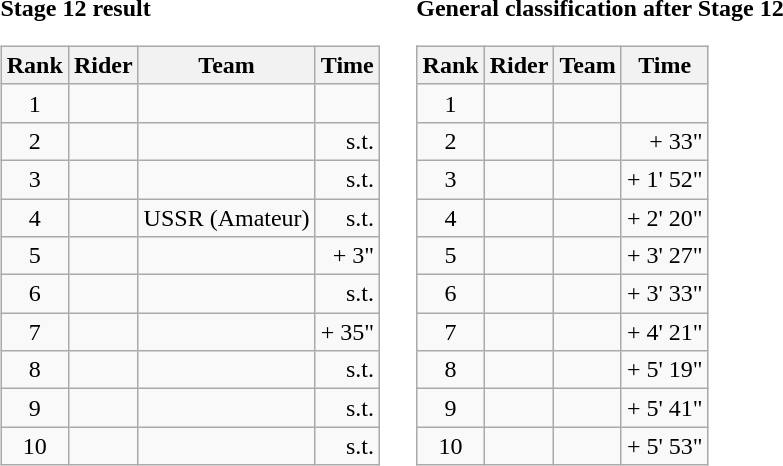<table>
<tr>
<td><strong>Stage 12 result</strong><br><table class="wikitable">
<tr>
<th scope="col">Rank</th>
<th scope="col">Rider</th>
<th scope="col">Team</th>
<th scope="col">Time</th>
</tr>
<tr>
<td style="text-align:center;">1</td>
<td></td>
<td></td>
<td style="text-align:right;"></td>
</tr>
<tr>
<td style="text-align:center;">2</td>
<td></td>
<td></td>
<td style="text-align:right;">s.t.</td>
</tr>
<tr>
<td style="text-align:center;">3</td>
<td></td>
<td></td>
<td style="text-align:right;">s.t.</td>
</tr>
<tr>
<td style="text-align:center;">4</td>
<td></td>
<td>USSR (Amateur)</td>
<td style="text-align:right;">s.t.</td>
</tr>
<tr>
<td style="text-align:center;">5</td>
<td></td>
<td></td>
<td style="text-align:right;">+ 3"</td>
</tr>
<tr>
<td style="text-align:center;">6</td>
<td></td>
<td></td>
<td style="text-align:right;">s.t.</td>
</tr>
<tr>
<td style="text-align:center;">7</td>
<td></td>
<td></td>
<td style="text-align:right;">+ 35"</td>
</tr>
<tr>
<td style="text-align:center;">8</td>
<td></td>
<td></td>
<td style="text-align:right;">s.t.</td>
</tr>
<tr>
<td style="text-align:center;">9</td>
<td></td>
<td></td>
<td style="text-align:right;">s.t.</td>
</tr>
<tr>
<td style="text-align:center;">10</td>
<td></td>
<td></td>
<td style="text-align:right;">s.t.</td>
</tr>
</table>
</td>
<td></td>
<td><strong>General classification after Stage 12</strong><br><table class="wikitable">
<tr>
<th scope="col">Rank</th>
<th scope="col">Rider</th>
<th scope="col">Team</th>
<th scope="col">Time</th>
</tr>
<tr>
<td style="text-align:center;">1</td>
<td></td>
<td></td>
<td style="text-align:right;"></td>
</tr>
<tr>
<td style="text-align:center;">2</td>
<td></td>
<td></td>
<td style="text-align:right;">+ 33"</td>
</tr>
<tr>
<td style="text-align:center;">3</td>
<td></td>
<td></td>
<td style="text-align:right;">+ 1' 52"</td>
</tr>
<tr>
<td style="text-align:center;">4</td>
<td></td>
<td></td>
<td style="text-align:right;">+ 2' 20"</td>
</tr>
<tr>
<td style="text-align:center;">5</td>
<td></td>
<td></td>
<td style="text-align:right;">+ 3' 27"</td>
</tr>
<tr>
<td style="text-align:center;">6</td>
<td></td>
<td></td>
<td style="text-align:right;">+ 3' 33"</td>
</tr>
<tr>
<td style="text-align:center;">7</td>
<td></td>
<td></td>
<td style="text-align:right;">+ 4' 21"</td>
</tr>
<tr>
<td style="text-align:center;">8</td>
<td></td>
<td></td>
<td style="text-align:right;">+ 5' 19"</td>
</tr>
<tr>
<td style="text-align:center;">9</td>
<td></td>
<td></td>
<td style="text-align:right;">+ 5' 41"</td>
</tr>
<tr>
<td style="text-align:center;">10</td>
<td></td>
<td></td>
<td style="text-align:right;">+ 5' 53"</td>
</tr>
</table>
</td>
</tr>
</table>
